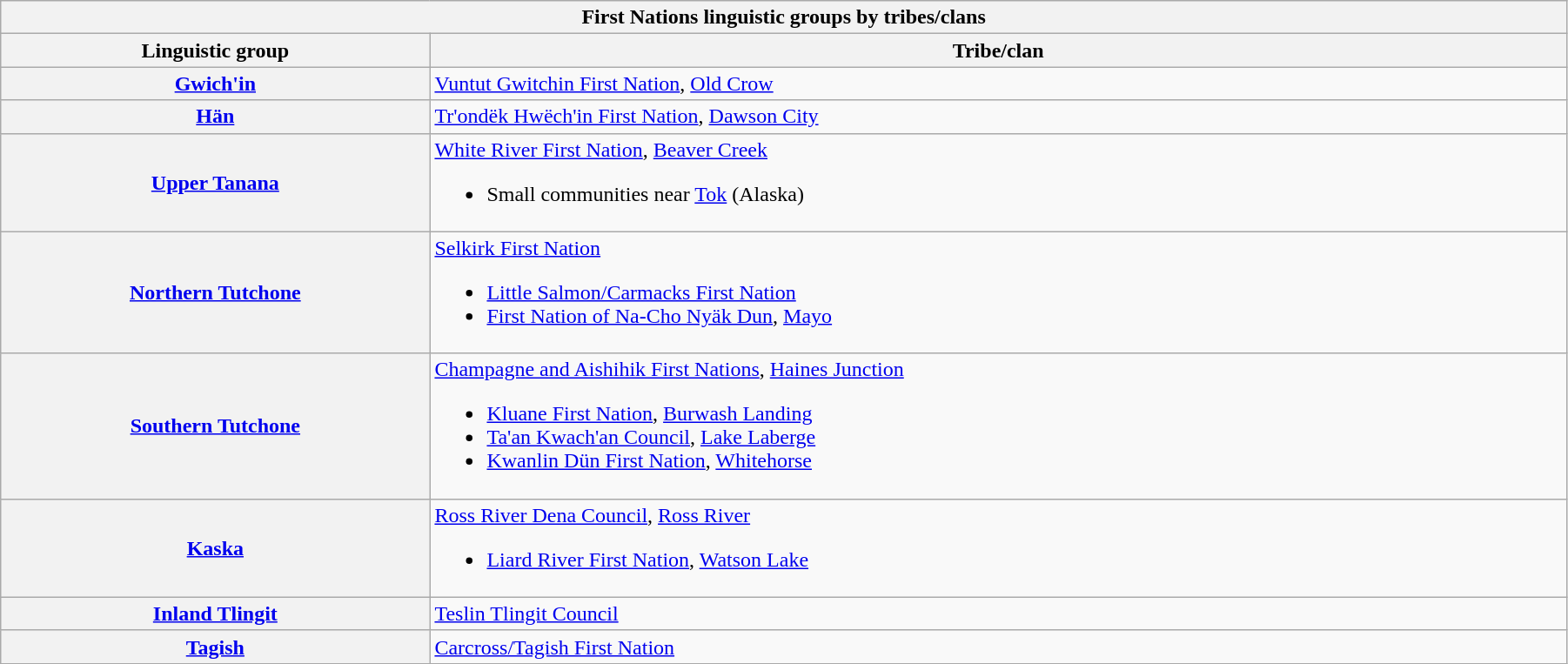<table class="wikitable plainrowheaders" style="width: 95%; float: left;">
<tr>
<th colspan=2>First Nations linguistic groups by tribes/clans</th>
</tr>
<tr>
<th scope="col">Linguistic group</th>
<th scope="col">Tribe/clan</th>
</tr>
<tr>
<th scope="row"><a href='#'>Gwich'in</a></th>
<td><a href='#'>Vuntut Gwitchin First Nation</a>, <a href='#'>Old Crow</a></td>
</tr>
<tr>
<th scope="row"><a href='#'>Hän</a></th>
<td><a href='#'>Tr'ondëk Hwëch'in First Nation</a>, <a href='#'>Dawson City</a></td>
</tr>
<tr>
<th scope="row"><a href='#'>Upper Tanana</a></th>
<td><a href='#'>White River First Nation</a>, <a href='#'>Beaver Creek</a><br><ul><li>Small communities near <a href='#'>Tok</a> (Alaska)</li></ul></td>
</tr>
<tr>
<th scope="row"><a href='#'>Northern Tutchone</a></th>
<td><a href='#'>Selkirk First Nation</a><br><ul><li><a href='#'>Little Salmon/Carmacks First Nation</a></li><li><a href='#'>First Nation of Na-Cho Nyäk Dun</a>, <a href='#'>Mayo</a></li></ul></td>
</tr>
<tr>
<th scope="row"><a href='#'>Southern Tutchone</a></th>
<td><a href='#'>Champagne and Aishihik First Nations</a>, <a href='#'>Haines Junction</a><br><ul><li><a href='#'>Kluane First Nation</a>, <a href='#'>Burwash Landing</a></li><li><a href='#'>Ta'an Kwach'an Council</a>, <a href='#'>Lake Laberge</a></li><li><a href='#'>Kwanlin Dün First Nation</a>, <a href='#'>Whitehorse</a></li></ul></td>
</tr>
<tr>
<th scope="row"><a href='#'>Kaska</a></th>
<td><a href='#'>Ross River Dena Council</a>, <a href='#'>Ross River</a><br><ul><li><a href='#'>Liard River First Nation</a>, <a href='#'>Watson Lake</a></li></ul></td>
</tr>
<tr>
<th scope="row"><a href='#'>Inland Tlingit</a></th>
<td><a href='#'>Teslin Tlingit Council</a></td>
</tr>
<tr>
<th scope="row"><a href='#'>Tagish</a></th>
<td><a href='#'>Carcross/Tagish First Nation</a></td>
</tr>
</table>
